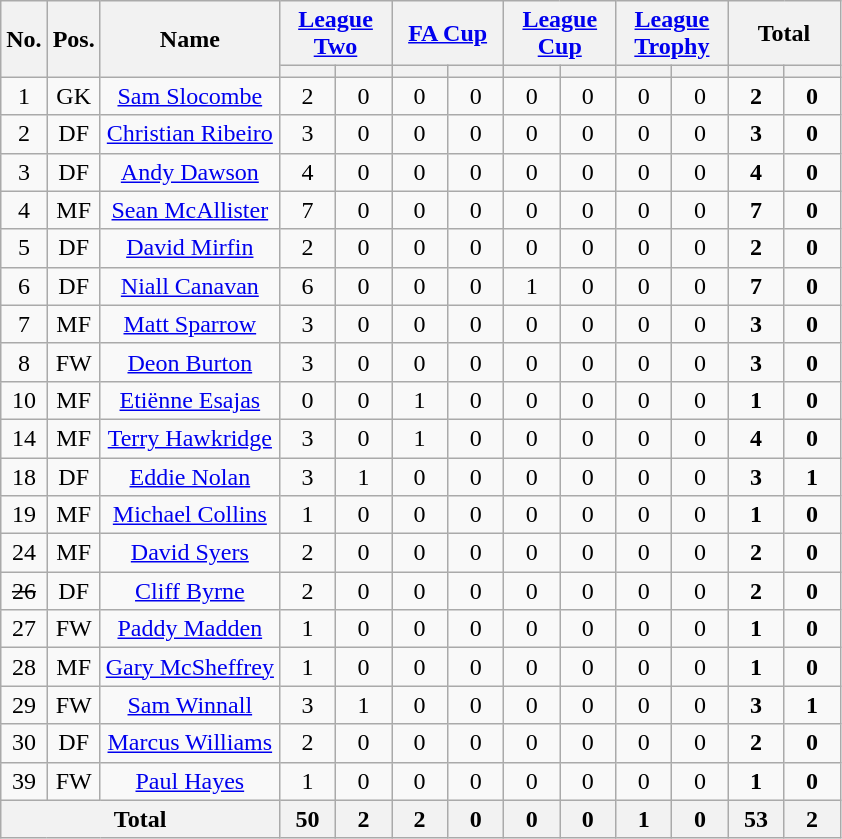<table class="wikitable sortable" style="text-align: center;">
<tr>
<th rowspan="2">No.</th>
<th rowspan="2">Pos.</th>
<th rowspan="2">Name</th>
<th colspan="2"><a href='#'>League Two</a></th>
<th colspan="2"><a href='#'>FA Cup</a></th>
<th colspan="2"><a href='#'>League Cup</a></th>
<th colspan="2"><a href='#'>League Trophy</a></th>
<th colspan="2">Total</th>
</tr>
<tr>
<th style="width:30px;"></th>
<th style="width:30px;"></th>
<th style="width:30px;"></th>
<th style="width:30px;"></th>
<th style="width:30px;"></th>
<th style="width:30px;"></th>
<th style="width:30px;"></th>
<th style="width:30px;"></th>
<th style="width:30px;"></th>
<th style="width:30px;"></th>
</tr>
<tr>
<td>1</td>
<td>GK</td>
<td><a href='#'>Sam Slocombe</a></td>
<td>2</td>
<td>0</td>
<td>0</td>
<td>0</td>
<td>0</td>
<td>0</td>
<td>0</td>
<td>0</td>
<td><strong>2</strong></td>
<td><strong>0</strong></td>
</tr>
<tr>
<td>2</td>
<td>DF</td>
<td><a href='#'>Christian Ribeiro</a></td>
<td>3</td>
<td>0</td>
<td>0</td>
<td>0</td>
<td>0</td>
<td>0</td>
<td>0</td>
<td>0</td>
<td><strong>3</strong></td>
<td><strong>0</strong></td>
</tr>
<tr>
<td>3</td>
<td>DF</td>
<td><a href='#'>Andy Dawson</a></td>
<td>4</td>
<td>0</td>
<td>0</td>
<td>0</td>
<td>0</td>
<td>0</td>
<td>0</td>
<td>0</td>
<td><strong>4</strong></td>
<td><strong>0</strong></td>
</tr>
<tr>
<td>4</td>
<td>MF</td>
<td><a href='#'>Sean McAllister</a></td>
<td>7</td>
<td>0</td>
<td>0</td>
<td>0</td>
<td>0</td>
<td>0</td>
<td>0</td>
<td>0</td>
<td><strong>7</strong></td>
<td><strong>0</strong></td>
</tr>
<tr>
<td>5</td>
<td>DF</td>
<td><a href='#'>David Mirfin</a></td>
<td>2</td>
<td>0</td>
<td>0</td>
<td>0</td>
<td>0</td>
<td>0</td>
<td>0</td>
<td>0</td>
<td><strong>2</strong></td>
<td><strong>0</strong></td>
</tr>
<tr>
<td>6</td>
<td>DF</td>
<td><a href='#'>Niall Canavan</a></td>
<td>6</td>
<td>0</td>
<td>0</td>
<td>0</td>
<td>1</td>
<td>0</td>
<td>0</td>
<td>0</td>
<td><strong>7</strong></td>
<td><strong>0</strong></td>
</tr>
<tr>
<td>7</td>
<td>MF</td>
<td><a href='#'>Matt Sparrow</a></td>
<td>3</td>
<td>0</td>
<td>0</td>
<td>0</td>
<td>0</td>
<td>0</td>
<td>0</td>
<td>0</td>
<td><strong>3</strong></td>
<td><strong>0</strong></td>
</tr>
<tr>
<td>8</td>
<td>FW</td>
<td><a href='#'>Deon Burton</a></td>
<td>3</td>
<td>0</td>
<td>0</td>
<td>0</td>
<td>0</td>
<td>0</td>
<td>0</td>
<td>0</td>
<td><strong>3</strong></td>
<td><strong>0</strong></td>
</tr>
<tr>
<td>10</td>
<td>MF</td>
<td><a href='#'>Etiënne Esajas</a></td>
<td>0</td>
<td>0</td>
<td>1</td>
<td>0</td>
<td>0</td>
<td>0</td>
<td>0</td>
<td>0</td>
<td><strong>1</strong></td>
<td><strong>0</strong></td>
</tr>
<tr>
<td>14</td>
<td>MF</td>
<td><a href='#'>Terry Hawkridge</a></td>
<td>3</td>
<td>0</td>
<td>1</td>
<td>0</td>
<td>0</td>
<td>0</td>
<td>0</td>
<td>0</td>
<td><strong>4</strong></td>
<td><strong>0</strong></td>
</tr>
<tr>
<td>18</td>
<td>DF</td>
<td><a href='#'>Eddie Nolan</a></td>
<td>3</td>
<td>1</td>
<td>0</td>
<td>0</td>
<td>0</td>
<td>0</td>
<td>0</td>
<td>0</td>
<td><strong>3</strong></td>
<td><strong>1</strong></td>
</tr>
<tr>
<td>19</td>
<td>MF</td>
<td><a href='#'>Michael Collins</a></td>
<td>1</td>
<td>0</td>
<td>0</td>
<td>0</td>
<td>0</td>
<td>0</td>
<td>0</td>
<td>0</td>
<td><strong>1</strong></td>
<td><strong>0</strong></td>
</tr>
<tr>
<td>24</td>
<td>MF</td>
<td><a href='#'>David Syers</a></td>
<td>2</td>
<td>0</td>
<td>0</td>
<td>0</td>
<td>0</td>
<td>0</td>
<td>0</td>
<td>0</td>
<td><strong>2</strong></td>
<td><strong>0</strong></td>
</tr>
<tr>
<td><s>26</s></td>
<td>DF</td>
<td><a href='#'>Cliff Byrne</a></td>
<td>2</td>
<td>0</td>
<td>0</td>
<td>0</td>
<td>0</td>
<td>0</td>
<td>0</td>
<td>0</td>
<td><strong>2</strong></td>
<td><strong>0</strong></td>
</tr>
<tr>
<td>27</td>
<td>FW</td>
<td><a href='#'>Paddy Madden</a></td>
<td>1</td>
<td>0</td>
<td>0</td>
<td>0</td>
<td>0</td>
<td>0</td>
<td>0</td>
<td>0</td>
<td><strong>1</strong></td>
<td><strong>0</strong></td>
</tr>
<tr>
<td>28</td>
<td>MF</td>
<td><a href='#'>Gary McSheffrey</a></td>
<td>1</td>
<td>0</td>
<td>0</td>
<td>0</td>
<td>0</td>
<td>0</td>
<td>0</td>
<td>0</td>
<td><strong>1</strong></td>
<td><strong>0</strong></td>
</tr>
<tr>
<td>29</td>
<td>FW</td>
<td><a href='#'>Sam Winnall</a></td>
<td>3</td>
<td>1</td>
<td>0</td>
<td>0</td>
<td>0</td>
<td>0</td>
<td>0</td>
<td>0</td>
<td><strong>3</strong></td>
<td><strong>1</strong></td>
</tr>
<tr>
<td>30</td>
<td>DF</td>
<td><a href='#'>Marcus Williams</a></td>
<td>2</td>
<td>0</td>
<td>0</td>
<td>0</td>
<td>0</td>
<td>0</td>
<td>0</td>
<td>0</td>
<td><strong>2</strong></td>
<td><strong>0</strong></td>
</tr>
<tr>
<td>39</td>
<td>FW</td>
<td><a href='#'>Paul Hayes</a></td>
<td>1</td>
<td>0</td>
<td>0</td>
<td>0</td>
<td>0</td>
<td>0</td>
<td>0</td>
<td>0</td>
<td><strong>1</strong></td>
<td><strong>0</strong></td>
</tr>
<tr>
<th colspan=3>Total</th>
<th>50</th>
<th>2</th>
<th>2</th>
<th>0</th>
<th>0</th>
<th>0</th>
<th>1</th>
<th>0</th>
<th>53</th>
<th>2</th>
</tr>
</table>
